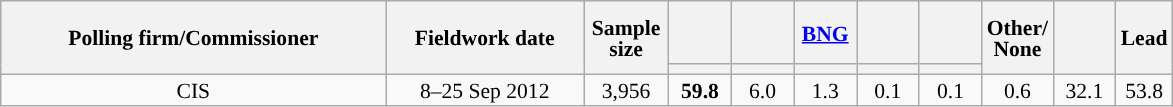<table class="wikitable collapsible collapsed" style="text-align:center; font-size:90%; line-height:14px;">
<tr style="height:42px;">
<th style="width:250px;" rowspan="2">Polling firm/Commissioner</th>
<th style="width:125px;" rowspan="2">Fieldwork date</th>
<th style="width:50px;" rowspan="2">Sample size</th>
<th style="width:35px;"></th>
<th style="width:35px;"></th>
<th style="width:35px;"><a href='#'>BNG</a></th>
<th style="width:35px;"></th>
<th style="width:35px;"></th>
<th style="width:35px;" rowspan="2">Other/<br>None</th>
<th style="width:35px;" rowspan="2"></th>
<th style="width:30px;" rowspan="2">Lead</th>
</tr>
<tr>
<th style="color:inherit;background:"></th>
<th style="color:inherit;background:"></th>
<th style="color:inherit;background:"></th>
<th style="color:inherit;background:"></th>
<th style="color:inherit;background:"></th>
</tr>
<tr>
<td>CIS</td>
<td>8–25 Sep 2012</td>
<td>3,956</td>
<td><strong>59.8</strong></td>
<td>6.0</td>
<td>1.3</td>
<td>0.1</td>
<td>0.1</td>
<td>0.6</td>
<td>32.1</td>
<td style="background:">53.8</td>
</tr>
</table>
